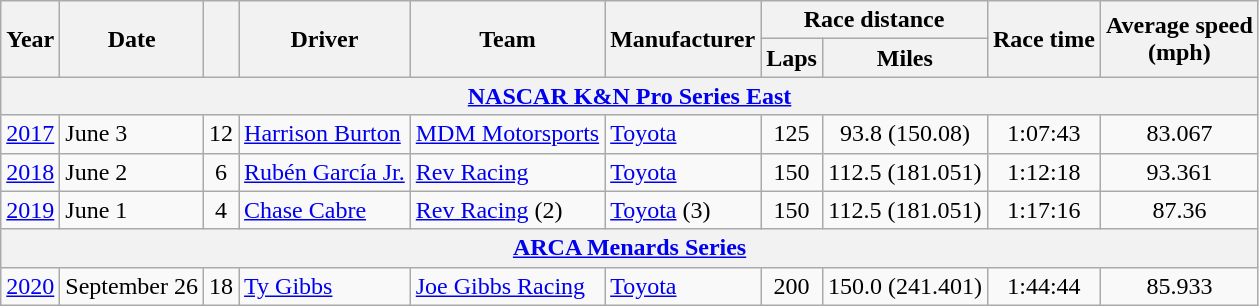<table class="wikitable">
<tr>
<th rowspan="2">Year</th>
<th rowspan="2">Date</th>
<th rowspan="2"></th>
<th rowspan="2">Driver</th>
<th rowspan="2">Team</th>
<th rowspan="2">Manufacturer</th>
<th colspan="2">Race distance</th>
<th rowspan="2">Race time</th>
<th rowspan="2">Average speed<br>(mph)</th>
</tr>
<tr>
<th>Laps</th>
<th>Miles</th>
</tr>
<tr>
<th colspan=10><a href='#'>NASCAR K&N Pro Series East</a></th>
</tr>
<tr>
<td><a href='#'>2017</a></td>
<td>June 3</td>
<td align="center">12</td>
<td><a href='#'>Harrison Burton</a></td>
<td><a href='#'>MDM Motorsports</a></td>
<td><a href='#'>Toyota</a></td>
<td align="center">125</td>
<td align="center">93.8 (150.08)</td>
<td align="center">1:07:43</td>
<td align="center">83.067</td>
</tr>
<tr>
<td><a href='#'>2018</a></td>
<td>June 2</td>
<td align="center">6</td>
<td><a href='#'>Rubén García Jr.</a></td>
<td><a href='#'>Rev Racing</a></td>
<td><a href='#'>Toyota</a></td>
<td align="center">150</td>
<td align="center">112.5 (181.051)</td>
<td align="center">1:12:18</td>
<td align="center">93.361</td>
</tr>
<tr>
<td><a href='#'>2019</a></td>
<td>June 1</td>
<td align="center">4</td>
<td><a href='#'>Chase Cabre</a></td>
<td><a href='#'>Rev Racing</a> (2)</td>
<td><a href='#'>Toyota</a> (3)</td>
<td align="center">150</td>
<td align="center">112.5 (181.051)</td>
<td align="center">1:17:16</td>
<td align="center">87.36</td>
</tr>
<tr>
<th colspan=10><a href='#'>ARCA Menards Series</a></th>
</tr>
<tr>
<td><a href='#'>2020</a></td>
<td>September 26</td>
<td align="center">18</td>
<td><a href='#'>Ty Gibbs</a></td>
<td><a href='#'>Joe Gibbs Racing</a></td>
<td><a href='#'>Toyota</a></td>
<td align="center">200</td>
<td align="center">150.0 (241.401)</td>
<td align="center">1:44:44</td>
<td align="center">85.933</td>
</tr>
</table>
